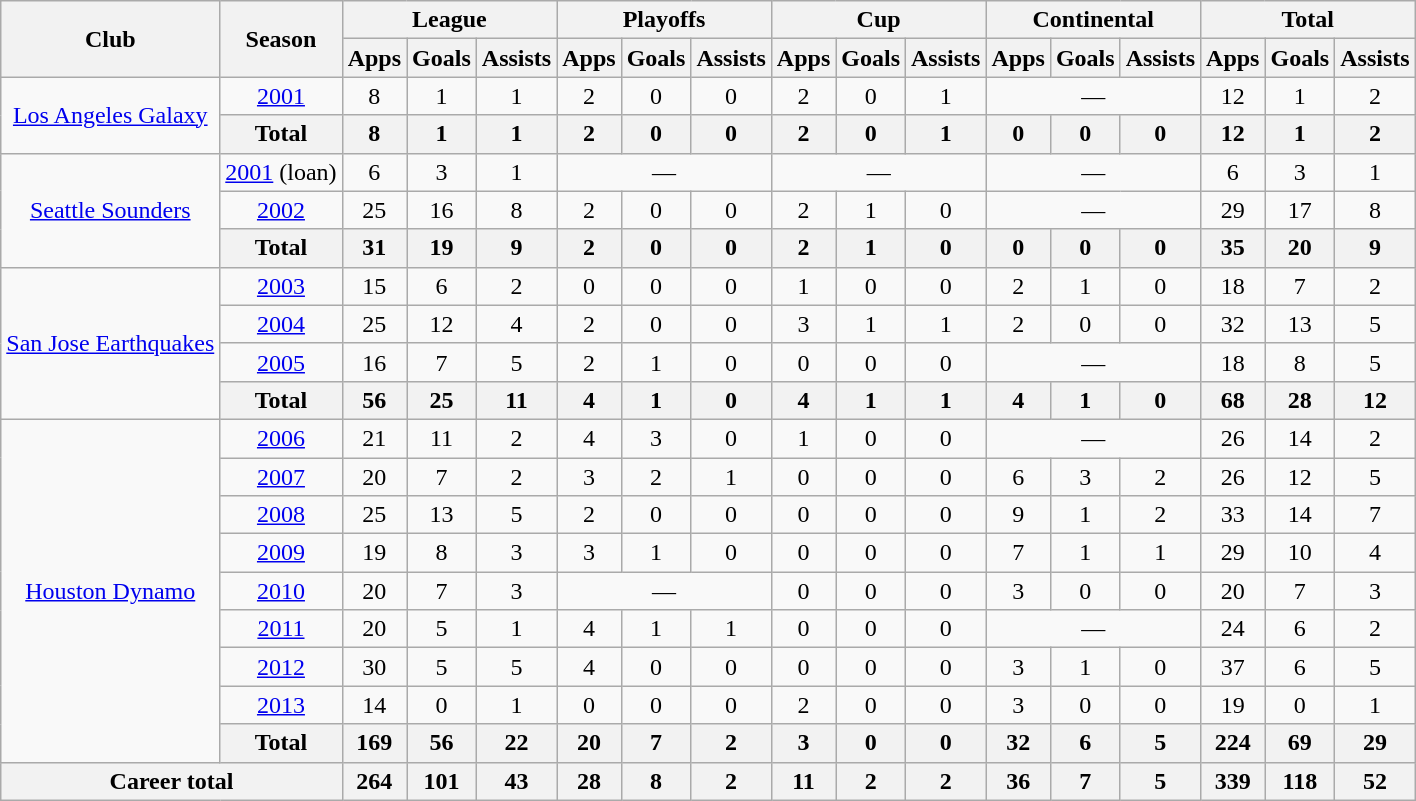<table class="wikitable" style="text-align:center">
<tr>
<th rowspan=2>Club</th>
<th rowspan=2>Season</th>
<th colspan=3>League</th>
<th colspan=3>Playoffs</th>
<th colspan=3>Cup</th>
<th colspan=3>Continental</th>
<th colspan=3>Total</th>
</tr>
<tr>
<th>Apps</th>
<th>Goals</th>
<th>Assists</th>
<th>Apps</th>
<th>Goals</th>
<th>Assists</th>
<th>Apps</th>
<th>Goals</th>
<th>Assists</th>
<th>Apps</th>
<th>Goals</th>
<th>Assists</th>
<th>Apps</th>
<th>Goals</th>
<th>Assists</th>
</tr>
<tr>
<td rowspan="2"><a href='#'>Los Angeles Galaxy</a></td>
<td><a href='#'>2001</a></td>
<td>8</td>
<td>1</td>
<td>1</td>
<td>2</td>
<td>0</td>
<td>0</td>
<td>2</td>
<td>0</td>
<td>1</td>
<td Colspan="3">—</td>
<td>12</td>
<td>1</td>
<td>2</td>
</tr>
<tr>
<th>Total</th>
<th>8</th>
<th>1</th>
<th>1</th>
<th>2</th>
<th>0</th>
<th>0</th>
<th>2</th>
<th>0</th>
<th>1</th>
<th>0</th>
<th>0</th>
<th>0</th>
<th>12</th>
<th>1</th>
<th>2</th>
</tr>
<tr>
<td rowspan="3"><a href='#'>Seattle Sounders</a></td>
<td><a href='#'>2001</a> (loan)</td>
<td>6</td>
<td>3</td>
<td>1</td>
<td Colspan="3">—</td>
<td Colspan="3">—</td>
<td Colspan="3">—</td>
<td>6</td>
<td>3</td>
<td>1</td>
</tr>
<tr>
<td><a href='#'>2002</a></td>
<td>25</td>
<td>16</td>
<td>8</td>
<td>2</td>
<td>0</td>
<td>0</td>
<td>2</td>
<td>1</td>
<td>0</td>
<td Colspan="3">—</td>
<td>29</td>
<td>17</td>
<td>8</td>
</tr>
<tr>
<th>Total</th>
<th>31</th>
<th>19</th>
<th>9</th>
<th>2</th>
<th>0</th>
<th>0</th>
<th>2</th>
<th>1</th>
<th>0</th>
<th>0</th>
<th>0</th>
<th>0</th>
<th>35</th>
<th>20</th>
<th>9</th>
</tr>
<tr>
<td rowspan="4"><a href='#'>San Jose Earthquakes</a></td>
<td><a href='#'>2003</a></td>
<td>15</td>
<td>6</td>
<td>2</td>
<td>0</td>
<td>0</td>
<td>0</td>
<td>1</td>
<td>0</td>
<td>0</td>
<td>2</td>
<td>1</td>
<td>0</td>
<td>18</td>
<td>7</td>
<td>2</td>
</tr>
<tr>
<td><a href='#'>2004</a></td>
<td>25</td>
<td>12</td>
<td>4</td>
<td>2</td>
<td>0</td>
<td>0</td>
<td>3</td>
<td>1</td>
<td>1</td>
<td>2</td>
<td>0</td>
<td>0</td>
<td>32</td>
<td>13</td>
<td>5</td>
</tr>
<tr>
<td><a href='#'>2005</a></td>
<td>16</td>
<td>7</td>
<td>5</td>
<td>2</td>
<td>1</td>
<td>0</td>
<td>0</td>
<td>0</td>
<td>0</td>
<td Colspan="3">—</td>
<td>18</td>
<td>8</td>
<td>5</td>
</tr>
<tr>
<th>Total</th>
<th>56</th>
<th>25</th>
<th>11</th>
<th>4</th>
<th>1</th>
<th>0</th>
<th>4</th>
<th>1</th>
<th>1</th>
<th>4</th>
<th>1</th>
<th>0</th>
<th>68</th>
<th>28</th>
<th>12</th>
</tr>
<tr>
<td rowspan="9"><a href='#'>Houston Dynamo</a></td>
<td><a href='#'>2006</a></td>
<td>21</td>
<td>11</td>
<td>2</td>
<td>4</td>
<td>3</td>
<td>0</td>
<td>1</td>
<td>0</td>
<td>0</td>
<td Colspan="3">—</td>
<td>26</td>
<td>14</td>
<td>2</td>
</tr>
<tr>
<td><a href='#'>2007</a></td>
<td>20</td>
<td>7</td>
<td>2</td>
<td>3</td>
<td>2</td>
<td>1</td>
<td>0</td>
<td>0</td>
<td>0</td>
<td>6</td>
<td>3</td>
<td>2</td>
<td>26</td>
<td>12</td>
<td>5</td>
</tr>
<tr>
<td><a href='#'>2008</a></td>
<td>25</td>
<td>13</td>
<td>5</td>
<td>2</td>
<td>0</td>
<td>0</td>
<td>0</td>
<td>0</td>
<td>0</td>
<td>9</td>
<td>1</td>
<td>2</td>
<td>33</td>
<td>14</td>
<td>7</td>
</tr>
<tr>
<td><a href='#'>2009</a></td>
<td>19</td>
<td>8</td>
<td>3</td>
<td>3</td>
<td>1</td>
<td>0</td>
<td>0</td>
<td>0</td>
<td>0</td>
<td>7</td>
<td>1</td>
<td>1</td>
<td>29</td>
<td>10</td>
<td>4</td>
</tr>
<tr>
<td><a href='#'>2010</a></td>
<td>20</td>
<td>7</td>
<td>3</td>
<td Colspan="3">—</td>
<td>0</td>
<td>0</td>
<td>0</td>
<td>3</td>
<td>0</td>
<td>0</td>
<td>20</td>
<td>7</td>
<td>3</td>
</tr>
<tr>
<td><a href='#'>2011</a></td>
<td>20</td>
<td>5</td>
<td>1</td>
<td>4</td>
<td>1</td>
<td>1</td>
<td>0</td>
<td>0</td>
<td>0</td>
<td Colspan="3">—</td>
<td>24</td>
<td>6</td>
<td>2</td>
</tr>
<tr>
<td><a href='#'>2012</a></td>
<td>30</td>
<td>5</td>
<td>5</td>
<td>4</td>
<td>0</td>
<td>0</td>
<td>0</td>
<td>0</td>
<td>0</td>
<td>3</td>
<td>1</td>
<td>0</td>
<td>37</td>
<td>6</td>
<td>5</td>
</tr>
<tr>
<td><a href='#'>2013</a></td>
<td>14</td>
<td>0</td>
<td>1</td>
<td>0</td>
<td>0</td>
<td>0</td>
<td>2</td>
<td>0</td>
<td>0</td>
<td>3</td>
<td>0</td>
<td>0</td>
<td>19</td>
<td>0</td>
<td>1</td>
</tr>
<tr>
<th>Total</th>
<th>169</th>
<th>56</th>
<th>22</th>
<th>20</th>
<th>7</th>
<th>2</th>
<th>3</th>
<th>0</th>
<th>0</th>
<th>32</th>
<th>6</th>
<th>5</th>
<th>224</th>
<th>69</th>
<th>29</th>
</tr>
<tr>
<th colspan=2>Career total</th>
<th>264</th>
<th>101</th>
<th>43</th>
<th>28</th>
<th>8</th>
<th>2</th>
<th>11</th>
<th>2</th>
<th>2</th>
<th>36</th>
<th>7</th>
<th>5</th>
<th>339</th>
<th>118</th>
<th>52</th>
</tr>
</table>
